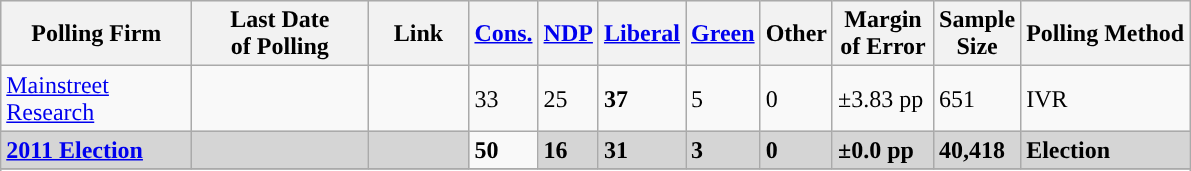<table class="wikitable sortable">
<tr style="background:#e9e9e9;">
<th style="width:120px">Polling Firm</th>
<th style="width:110px">Last Date<br>of Polling</th>
<th style="width:60px" class="unsortable">Link</th>
<th style="background-color:"><strong><a href='#'>Cons.</a></strong></th>
<th style="background-color:"><strong><a href='#'>NDP</a></strong></th>
<th style="background-color:"><strong><a href='#'>Liberal</a></strong></th>
<th style="background-color:"><strong><a href='#'>Green</a></strong></th>
<th style="background-color:"><strong>Other</strong></th>
<th style="width:60px;" class=unsortable>Margin<br>of Error</th>
<th style="width:50px;" class=unsortable>Sample<br>Size</th>
<th class=unsortable>Polling Method</th>
</tr>
<tr>
<td><a href='#'>Mainstreet Research</a></td>
<td></td>
<td></td>
<td>33</td>
<td>25</td>
<td><strong>37</strong></td>
<td>5</td>
<td>0</td>
<td>±3.83 pp</td>
<td>651</td>
<td>IVR</td>
</tr>
<tr>
<td style="background:#D5D5D5"><strong><a href='#'>2011 Election</a></strong></td>
<td style="background:#D5D5D5"><strong></strong></td>
<td style="background:#D5D5D5"></td>
<td><strong>50</strong></td>
<td style="background:#D5D5D5"><strong>16</strong></td>
<td style="background:#D5D5D5"><strong>31</strong></td>
<td style="background:#D5D5D5"><strong>3</strong></td>
<td style="background:#D5D5D5"><strong>0</strong></td>
<td style="background:#D5D5D5"><strong>±0.0 pp</strong></td>
<td style="background:#D5D5D5"><strong>40,418</strong></td>
<td style="background:#D5D5D5"><strong>Election</strong></td>
</tr>
<tr>
</tr>
<tr>
</tr>
</table>
